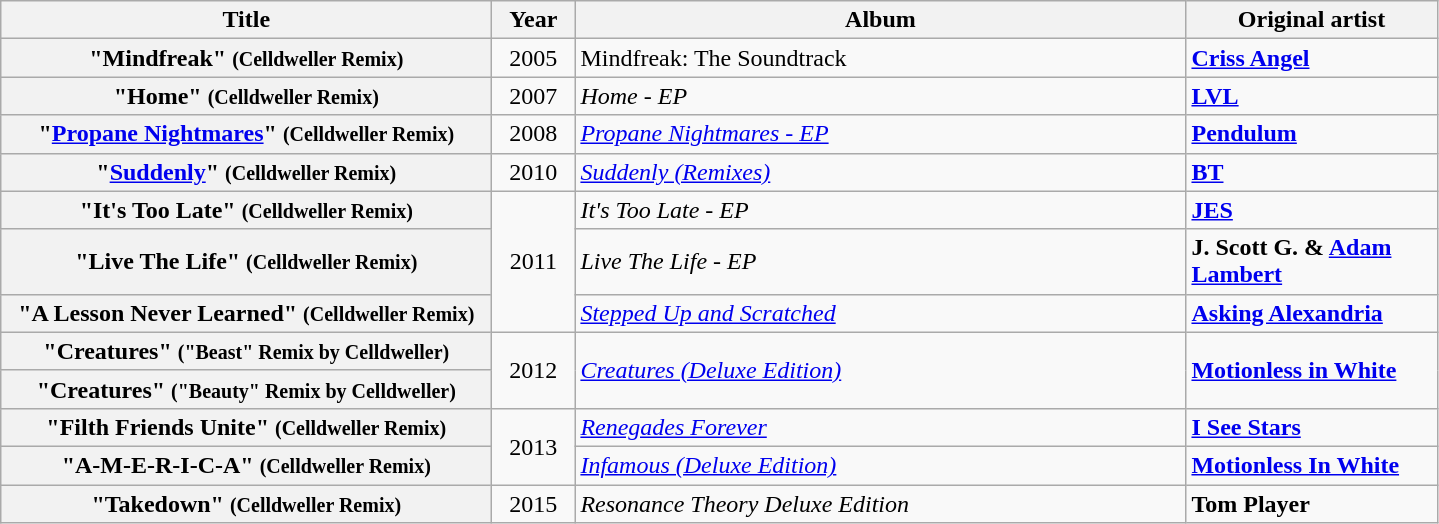<table class="wikitable plainrowheaders">
<tr>
<th style=width:20em;>Title</th>
<th style=width:3em;>Year</th>
<th style=width:25em;>Album</th>
<th style=width:10em;>Original artist</th>
</tr>
<tr>
<th scope="row">"Mindfreak" <small>(Celldweller Remix)</small></th>
<td style=text-align:center;>2005</td>
<td>Mindfreak: The Soundtrack</td>
<td><strong><a href='#'>Criss Angel</a></strong></td>
</tr>
<tr>
<th scope="row">"Home" <small>(Celldweller Remix)</small></th>
<td style=text-align:center;>2007</td>
<td><em>Home - EP</em></td>
<td><strong><a href='#'>LVL</a></strong></td>
</tr>
<tr>
<th scope="row">"<a href='#'>Propane Nightmares</a>" <small>(Celldweller Remix)</small></th>
<td style=text-align:center;>2008</td>
<td><em><a href='#'>Propane Nightmares - EP</a></em></td>
<td><strong><a href='#'>Pendulum</a></strong></td>
</tr>
<tr>
<th scope="row">"<a href='#'>Suddenly</a>" <small>(Celldweller Remix)</small></th>
<td style=text-align:center;>2010</td>
<td><em><a href='#'>Suddenly (Remixes)</a></em></td>
<td><strong><a href='#'>BT</a></strong></td>
</tr>
<tr>
<th scope="row">"It's Too Late" <small>(Celldweller Remix)</small></th>
<td rowspan="3" style=text-align:center;>2011</td>
<td><em>It's Too Late - EP</em></td>
<td><strong><a href='#'>JES</a></strong></td>
</tr>
<tr>
<th scope="row">"Live The Life" <small>(Celldweller Remix)</small></th>
<td><em>Live The Life - EP</em></td>
<td><strong>J. Scott G. & <a href='#'>Adam Lambert</a></strong></td>
</tr>
<tr>
<th scope="row">"A Lesson Never Learned" <small>(Celldweller Remix)</small></th>
<td><em><a href='#'>Stepped Up and Scratched</a></em></td>
<td><strong><a href='#'>Asking Alexandria</a></strong></td>
</tr>
<tr>
<th scope="row">"Creatures" <small>("Beast" Remix by Celldweller)</small></th>
<td rowspan="2" style=text-align:center;>2012</td>
<td rowspan=2><em><a href='#'>Creatures (Deluxe Edition)</a></em></td>
<td rowspan=2><strong><a href='#'>Motionless in White</a></strong></td>
</tr>
<tr>
<th scope="row">"Creatures" <small>("Beauty" Remix by Celldweller)</small></th>
</tr>
<tr>
<th scope="row">"Filth Friends Unite" <small>(Celldweller Remix)</small></th>
<td rowspan="2" style=text-align:center;>2013</td>
<td><em><a href='#'>Renegades Forever</a></em></td>
<td><strong><a href='#'>I See Stars</a></strong></td>
</tr>
<tr>
<th scope="row">"A-M-E-R-I-C-A" <small>(Celldweller Remix)</small></th>
<td><em><a href='#'>Infamous (Deluxe Edition)</a></em></td>
<td><strong><a href='#'>Motionless In White</a></strong></td>
</tr>
<tr>
<th scope="row">"Takedown" <small>(Celldweller Remix)</small></th>
<td style=text-align:center;>2015</td>
<td><em>Resonance Theory Deluxe Edition</em></td>
<td><strong>Tom Player</strong></td>
</tr>
</table>
